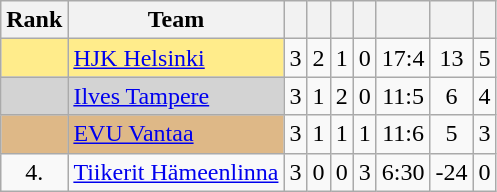<table class="wikitable" style="text-align:center;">
<tr>
<th>Rank</th>
<th>Team</th>
<th></th>
<th></th>
<th></th>
<th></th>
<th></th>
<th></th>
<th></th>
</tr>
<tr>
<td style="background:#FFEC8B;"></td>
<td style="background:#FFEC8B; text-align:left;"><a href='#'>HJK Helsinki</a></td>
<td>3</td>
<td>2</td>
<td>1</td>
<td>0</td>
<td>17:4</td>
<td>13</td>
<td>5</td>
</tr>
<tr>
<td style="background:#D3D3D3;"></td>
<td style="background:#D3D3D3; text-align:left;"><a href='#'>Ilves Tampere</a></td>
<td>3</td>
<td>1</td>
<td>2</td>
<td>0</td>
<td>11:5</td>
<td>6</td>
<td>4</td>
</tr>
<tr>
<td style="background:#DEB887;"></td>
<td style="background:#DEB887; text-align:left;"><a href='#'>EVU Vantaa</a></td>
<td>3</td>
<td>1</td>
<td>1</td>
<td>1</td>
<td>11:6</td>
<td>5</td>
<td>3</td>
</tr>
<tr>
<td>4.</td>
<td align="left"><a href='#'>Tiikerit Hämeenlinna</a></td>
<td>3</td>
<td>0</td>
<td>0</td>
<td>3</td>
<td>6:30</td>
<td>-24</td>
<td>0</td>
</tr>
</table>
